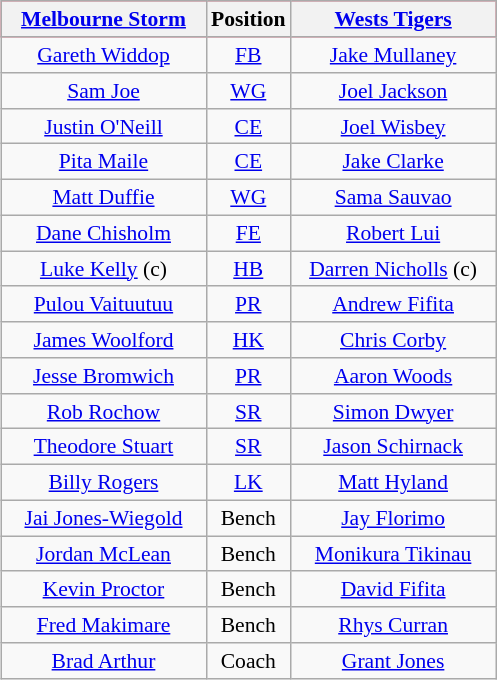<table class="wikitable" style="float:right; font-size:90%; text-align:center; margin-left:1em;">
<tr style="background:#f03;">
<th style="width:130px;"><a href='#'>Melbourne Storm</a></th>
<th style="width:40px;">Position</th>
<th style="width:130px;"><a href='#'>Wests Tigers</a></th>
</tr>
<tr>
<td><a href='#'>Gareth Widdop</a></td>
<td><a href='#'>FB</a></td>
<td><a href='#'>Jake Mullaney</a></td>
</tr>
<tr>
<td><a href='#'>Sam Joe</a></td>
<td><a href='#'>WG</a></td>
<td><a href='#'>Joel Jackson</a></td>
</tr>
<tr>
<td><a href='#'>Justin O'Neill</a></td>
<td><a href='#'>CE</a></td>
<td><a href='#'>Joel Wisbey</a></td>
</tr>
<tr>
<td><a href='#'>Pita Maile</a></td>
<td><a href='#'>CE</a></td>
<td><a href='#'>Jake Clarke</a></td>
</tr>
<tr>
<td><a href='#'>Matt Duffie</a></td>
<td><a href='#'>WG</a></td>
<td><a href='#'>Sama Sauvao</a></td>
</tr>
<tr>
<td><a href='#'>Dane Chisholm</a></td>
<td><a href='#'>FE</a></td>
<td><a href='#'>Robert Lui</a></td>
</tr>
<tr>
<td><a href='#'>Luke Kelly</a> (c)</td>
<td><a href='#'>HB</a></td>
<td><a href='#'>Darren Nicholls</a> (c)</td>
</tr>
<tr>
<td><a href='#'>Pulou Vaituutuu</a></td>
<td><a href='#'>PR</a></td>
<td><a href='#'>Andrew Fifita</a></td>
</tr>
<tr>
<td><a href='#'>James Woolford</a></td>
<td><a href='#'>HK</a></td>
<td><a href='#'>Chris Corby</a></td>
</tr>
<tr>
<td><a href='#'>Jesse Bromwich</a></td>
<td><a href='#'>PR</a></td>
<td><a href='#'>Aaron Woods</a></td>
</tr>
<tr>
<td><a href='#'>Rob Rochow</a></td>
<td><a href='#'>SR</a></td>
<td><a href='#'>Simon Dwyer</a></td>
</tr>
<tr>
<td><a href='#'>Theodore Stuart</a></td>
<td><a href='#'>SR</a></td>
<td><a href='#'>Jason Schirnack</a></td>
</tr>
<tr>
<td><a href='#'>Billy Rogers</a></td>
<td><a href='#'>LK</a></td>
<td><a href='#'>Matt Hyland</a></td>
</tr>
<tr>
<td><a href='#'>Jai Jones-Wiegold</a></td>
<td>Bench</td>
<td><a href='#'>Jay Florimo</a></td>
</tr>
<tr>
<td><a href='#'>Jordan McLean</a></td>
<td>Bench</td>
<td><a href='#'>Monikura Tikinau</a></td>
</tr>
<tr>
<td><a href='#'>Kevin Proctor</a></td>
<td>Bench</td>
<td><a href='#'>David Fifita</a></td>
</tr>
<tr>
<td><a href='#'>Fred Makimare</a></td>
<td>Bench</td>
<td><a href='#'>Rhys Curran</a></td>
</tr>
<tr>
<td><a href='#'>Brad Arthur</a></td>
<td>Coach</td>
<td><a href='#'>Grant Jones</a></td>
</tr>
</table>
